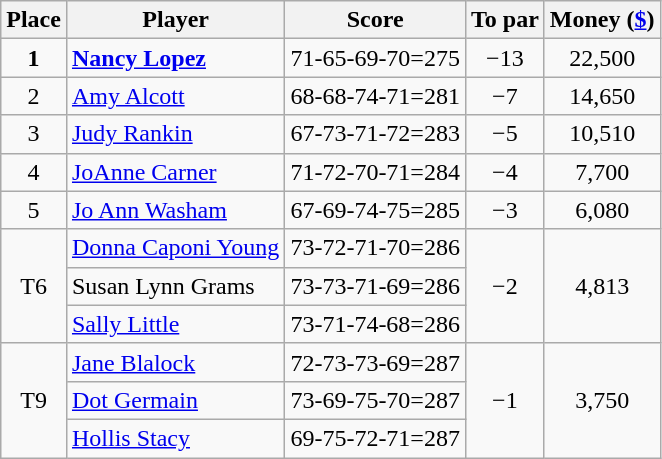<table class="wikitable">
<tr>
<th>Place</th>
<th>Player</th>
<th>Score</th>
<th>To par</th>
<th>Money (<a href='#'>$</a>)</th>
</tr>
<tr>
<td align=center><strong>1</strong></td>
<td> <strong><a href='#'>Nancy Lopez</a></strong></td>
<td>71-65-69-70=275</td>
<td align=center>−13</td>
<td align=center>22,500</td>
</tr>
<tr>
<td align=center>2</td>
<td> <a href='#'>Amy Alcott</a></td>
<td>68-68-74-71=281</td>
<td align=center>−7</td>
<td align=center>14,650</td>
</tr>
<tr>
<td align=center>3</td>
<td> <a href='#'>Judy Rankin</a></td>
<td>67-73-71-72=283</td>
<td align=center>−5</td>
<td align=center>10,510</td>
</tr>
<tr>
<td align=center>4</td>
<td> <a href='#'>JoAnne Carner</a></td>
<td>71-72-70-71=284</td>
<td align=center>−4</td>
<td align=center>7,700</td>
</tr>
<tr>
<td align=center>5</td>
<td> <a href='#'>Jo Ann Washam</a></td>
<td>67-69-74-75=285</td>
<td align=center>−3</td>
<td align=center>6,080</td>
</tr>
<tr>
<td align=center rowspan=3>T6</td>
<td> <a href='#'>Donna Caponi Young</a></td>
<td>73-72-71-70=286</td>
<td align=center rowspan=3>−2</td>
<td align=center rowspan=3>4,813</td>
</tr>
<tr>
<td> Susan Lynn Grams</td>
<td>73-73-71-69=286</td>
</tr>
<tr>
<td> <a href='#'>Sally Little</a></td>
<td>73-71-74-68=286</td>
</tr>
<tr>
<td align=center rowspan=3>T9</td>
<td> <a href='#'>Jane Blalock</a></td>
<td>72-73-73-69=287</td>
<td align=center rowspan=3>−1</td>
<td align=center rowspan=3>3,750</td>
</tr>
<tr>
<td> <a href='#'>Dot Germain</a></td>
<td>73-69-75-70=287</td>
</tr>
<tr>
<td> <a href='#'>Hollis Stacy</a></td>
<td>69-75-72-71=287</td>
</tr>
</table>
